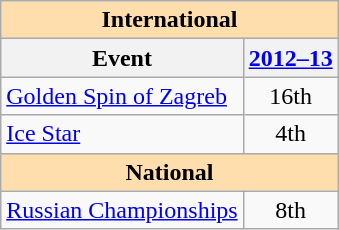<table class="wikitable" style="text-align:center">
<tr>
<th style="background-color: #ffdead; " colspan=2 align=center>International</th>
</tr>
<tr>
<th>Event</th>
<th><a href='#'>2012–13</a></th>
</tr>
<tr>
<td align=left><a href='#'>Golden Spin of Zagreb</a></td>
<td>16th</td>
</tr>
<tr>
<td align=left><a href='#'>Ice Star</a></td>
<td>4th</td>
</tr>
<tr>
<th style="background-color: #ffdead; " colspan=2 align=center>National</th>
</tr>
<tr>
<td align=left><a href='#'>Russian Championships</a></td>
<td>8th</td>
</tr>
</table>
